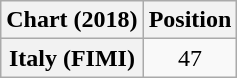<table class="wikitable plainrowheaders" style="text-align:center;">
<tr>
<th>Chart (2018)</th>
<th>Position</th>
</tr>
<tr>
<th scope="row">Italy (FIMI)</th>
<td>47</td>
</tr>
</table>
